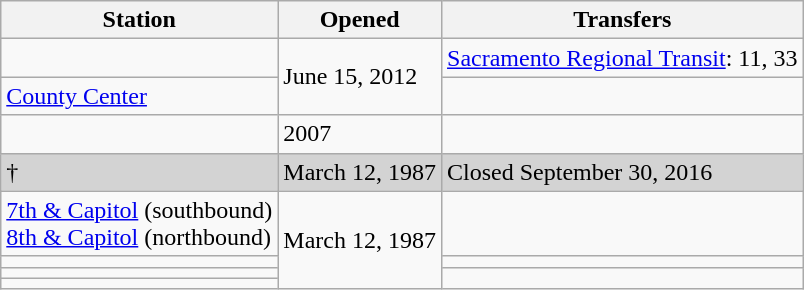<table class=wikitable>
<tr>
<th>Station</th>
<th>Opened</th>
<th>Transfers</th>
</tr>
<tr>
<td></td>
<td rowspan="2">June 15, 2012</td>
<td> <a href='#'>Sacramento Regional Transit</a>: 11, 33</td>
</tr>
<tr>
<td><a href='#'>County Center</a><br></td>
<td></td>
</tr>
<tr>
<td><br></td>
<td>2007</td>
<td></td>
</tr>
<tr style="background:#D3D3D3;">
<td> †<br></td>
<td>March 12, 1987</td>
<td>Closed September 30, 2016</td>
</tr>
<tr>
<td><a href='#'>7th & Capitol</a> (southbound)<br><a href='#'>8th & Capitol</a> (northbound)</td>
<td rowspan="4">March 12, 1987</td>
<td></td>
</tr>
<tr>
<td></td>
<td></td>
</tr>
<tr>
<td></td>
<td rowspan="2"></td>
</tr>
<tr>
<td></td>
</tr>
</table>
